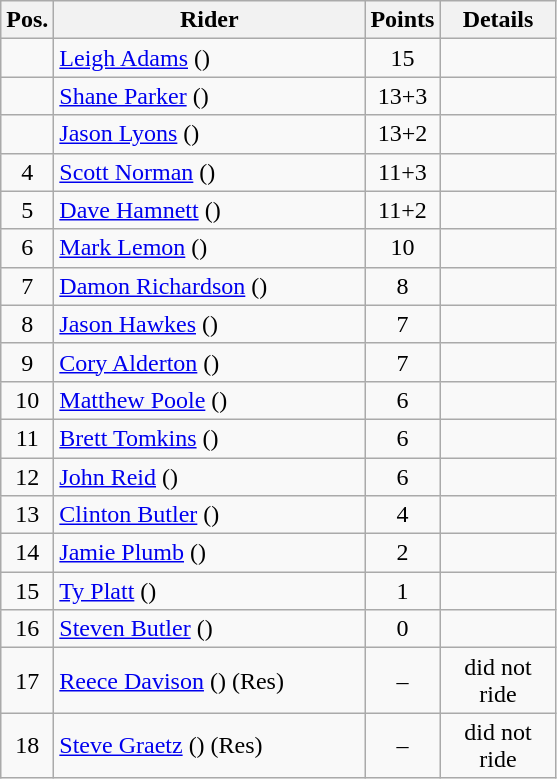<table class=wikitable>
<tr>
<th width=25px>Pos.</th>
<th style="width:200px;">Rider</th>
<th width=40px>Points</th>
<th width=70px>Details</th>
</tr>
<tr align=center >
<td></td>
<td align=left><a href='#'>Leigh Adams</a> ()</td>
<td>15</td>
<td></td>
</tr>
<tr align=center >
<td></td>
<td align=left><a href='#'>Shane Parker</a> ()</td>
<td>13+3</td>
<td></td>
</tr>
<tr align=center >
<td></td>
<td align=left><a href='#'>Jason Lyons</a> ()</td>
<td>13+2</td>
<td></td>
</tr>
<tr align=center>
<td>4</td>
<td align=left><a href='#'>Scott Norman</a> ()</td>
<td>11+3</td>
<td></td>
</tr>
<tr align=center>
<td>5</td>
<td align=left><a href='#'>Dave Hamnett</a> ()</td>
<td>11+2</td>
<td></td>
</tr>
<tr align=center>
<td>6</td>
<td align=left><a href='#'>Mark Lemon</a> ()</td>
<td>10</td>
<td></td>
</tr>
<tr align=center>
<td>7</td>
<td align=left><a href='#'>Damon Richardson</a> ()</td>
<td>8</td>
<td></td>
</tr>
<tr align=center>
<td>8</td>
<td align=left><a href='#'>Jason Hawkes</a> ()</td>
<td>7</td>
<td></td>
</tr>
<tr align=center>
<td>9</td>
<td align=left><a href='#'>Cory Alderton</a> ()</td>
<td>7</td>
<td></td>
</tr>
<tr align=center>
<td>10</td>
<td align=left><a href='#'>Matthew Poole</a> ()</td>
<td>6</td>
<td></td>
</tr>
<tr align=center>
<td>11</td>
<td align=left><a href='#'>Brett Tomkins</a> ()</td>
<td>6</td>
<td></td>
</tr>
<tr align=center>
<td>12</td>
<td align=left><a href='#'>John Reid</a> ()</td>
<td>6</td>
<td></td>
</tr>
<tr align=center>
<td>13</td>
<td align=left><a href='#'>Clinton Butler</a> ()</td>
<td>4</td>
<td></td>
</tr>
<tr align=center>
<td>14</td>
<td align=left><a href='#'>Jamie Plumb</a> ()</td>
<td>2</td>
<td></td>
</tr>
<tr align=center>
<td>15</td>
<td align=left><a href='#'>Ty Platt</a> ()</td>
<td>1</td>
<td></td>
</tr>
<tr align=center>
<td>16</td>
<td align=left><a href='#'>Steven Butler</a> ()</td>
<td>0</td>
<td></td>
</tr>
<tr align=center>
<td>17</td>
<td align=left><a href='#'>Reece Davison</a> () (Res)</td>
<td>–</td>
<td>did not ride</td>
</tr>
<tr align=center>
<td>18</td>
<td align=left><a href='#'>Steve Graetz</a> () (Res)</td>
<td>–</td>
<td>did not ride</td>
</tr>
</table>
